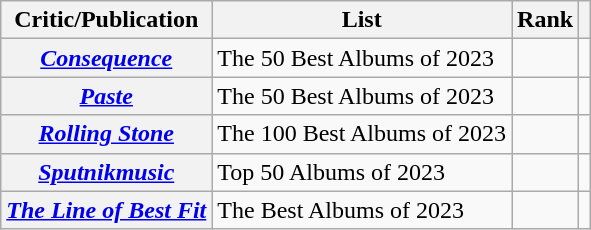<table class="wikitable sortable plainrowheaders" style="border:none; margin:0;">
<tr>
<th scope="col">Critic/Publication</th>
<th scope="col" class="unsortable">List</th>
<th scope="col" data-sort-type="number">Rank</th>
<th scope="col" class="unsortable"></th>
</tr>
<tr>
<th scope="row"><em><a href='#'>Consequence</a></em></th>
<td>The 50 Best Albums of 2023</td>
<td></td>
<td></td>
</tr>
<tr>
<th scope="row"><em><a href='#'>Paste</a></em></th>
<td>The 50 Best Albums of 2023</td>
<td></td>
<td></td>
</tr>
<tr>
<th scope="row"><em><a href='#'>Rolling Stone</a></em></th>
<td>The 100 Best Albums of 2023</td>
<td></td>
<td></td>
</tr>
<tr>
<th scope="row"><em><a href='#'>Sputnikmusic</a></em></th>
<td>Top 50 Albums of 2023</td>
<td></td>
<td></td>
</tr>
<tr>
<th scope="row"><em><a href='#'>The Line of Best Fit</a></em></th>
<td>The Best Albums of 2023</td>
<td></td>
<td></td>
</tr>
</table>
